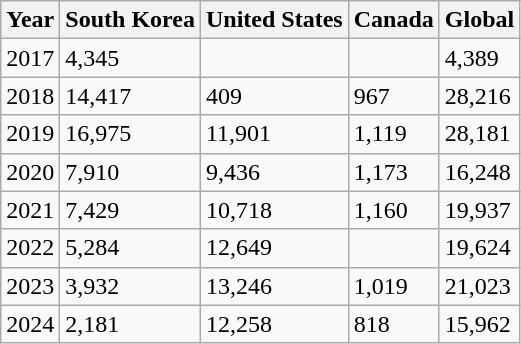<table class="wikitable">
<tr>
<th>Year</th>
<th>South Korea</th>
<th>United States</th>
<th>Canada</th>
<th>Global</th>
</tr>
<tr>
<td>2017</td>
<td>4,345</td>
<td></td>
<td></td>
<td>4,389</td>
</tr>
<tr>
<td>2018</td>
<td>14,417</td>
<td>409</td>
<td>967</td>
<td>28,216</td>
</tr>
<tr>
<td>2019</td>
<td>16,975</td>
<td>11,901</td>
<td>1,119</td>
<td>28,181</td>
</tr>
<tr>
<td>2020</td>
<td>7,910</td>
<td>9,436</td>
<td>1,173</td>
<td>16,248</td>
</tr>
<tr>
<td>2021</td>
<td>7,429</td>
<td>10,718</td>
<td>1,160</td>
<td>19,937</td>
</tr>
<tr>
<td>2022</td>
<td>5,284</td>
<td>12,649</td>
<td></td>
<td>19,624</td>
</tr>
<tr>
<td>2023</td>
<td>3,932</td>
<td>13,246</td>
<td>1,019</td>
<td>21,023</td>
</tr>
<tr>
<td>2024</td>
<td>2,181</td>
<td>12,258</td>
<td>818</td>
<td>15,962</td>
</tr>
</table>
